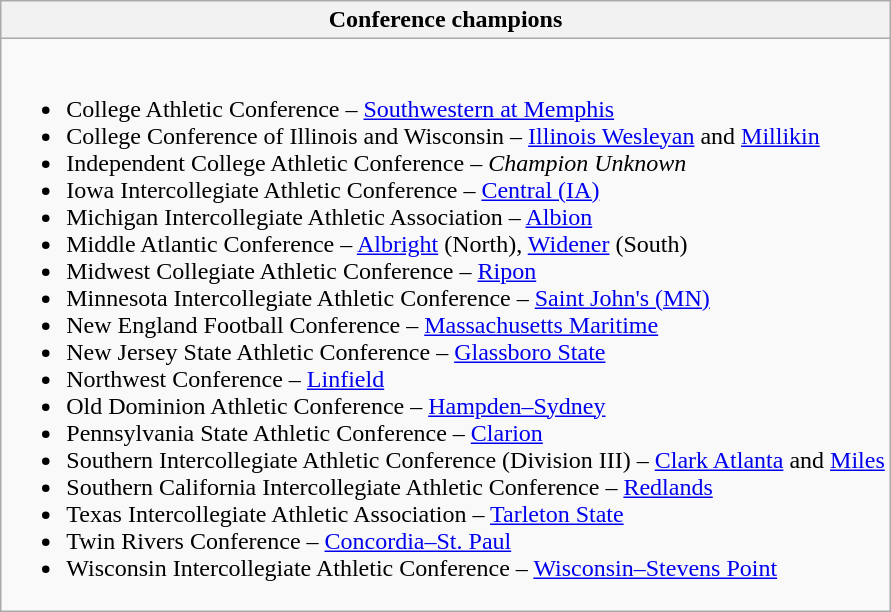<table class="wikitable">
<tr>
<th>Conference champions</th>
</tr>
<tr>
<td><br><ul><li>College Athletic Conference – <a href='#'>Southwestern at Memphis</a></li><li>College Conference of Illinois and Wisconsin – <a href='#'>Illinois Wesleyan</a> and <a href='#'>Millikin</a></li><li>Independent College Athletic Conference – <em>Champion Unknown</em></li><li>Iowa Intercollegiate Athletic Conference – <a href='#'>Central (IA)</a></li><li>Michigan Intercollegiate Athletic Association – <a href='#'>Albion</a></li><li>Middle Atlantic Conference – <a href='#'>Albright</a> (North), <a href='#'>Widener</a> (South)</li><li>Midwest Collegiate Athletic Conference – <a href='#'>Ripon</a></li><li>Minnesota Intercollegiate Athletic Conference – <a href='#'>Saint John's (MN)</a></li><li>New England Football Conference – <a href='#'>Massachusetts Maritime</a></li><li>New Jersey State Athletic Conference – <a href='#'>Glassboro State</a></li><li>Northwest Conference – <a href='#'>Linfield</a></li><li>Old Dominion Athletic Conference – <a href='#'>Hampden–Sydney</a></li><li>Pennsylvania State Athletic Conference – <a href='#'>Clarion</a></li><li>Southern Intercollegiate Athletic Conference (Division III) – <a href='#'>Clark Atlanta</a> and <a href='#'>Miles</a></li><li>Southern California Intercollegiate Athletic Conference – <a href='#'>Redlands</a></li><li>Texas Intercollegiate Athletic Association – <a href='#'>Tarleton State</a></li><li>Twin Rivers Conference – <a href='#'>Concordia–St. Paul</a></li><li>Wisconsin Intercollegiate Athletic Conference – <a href='#'>Wisconsin–Stevens Point</a></li></ul></td>
</tr>
</table>
